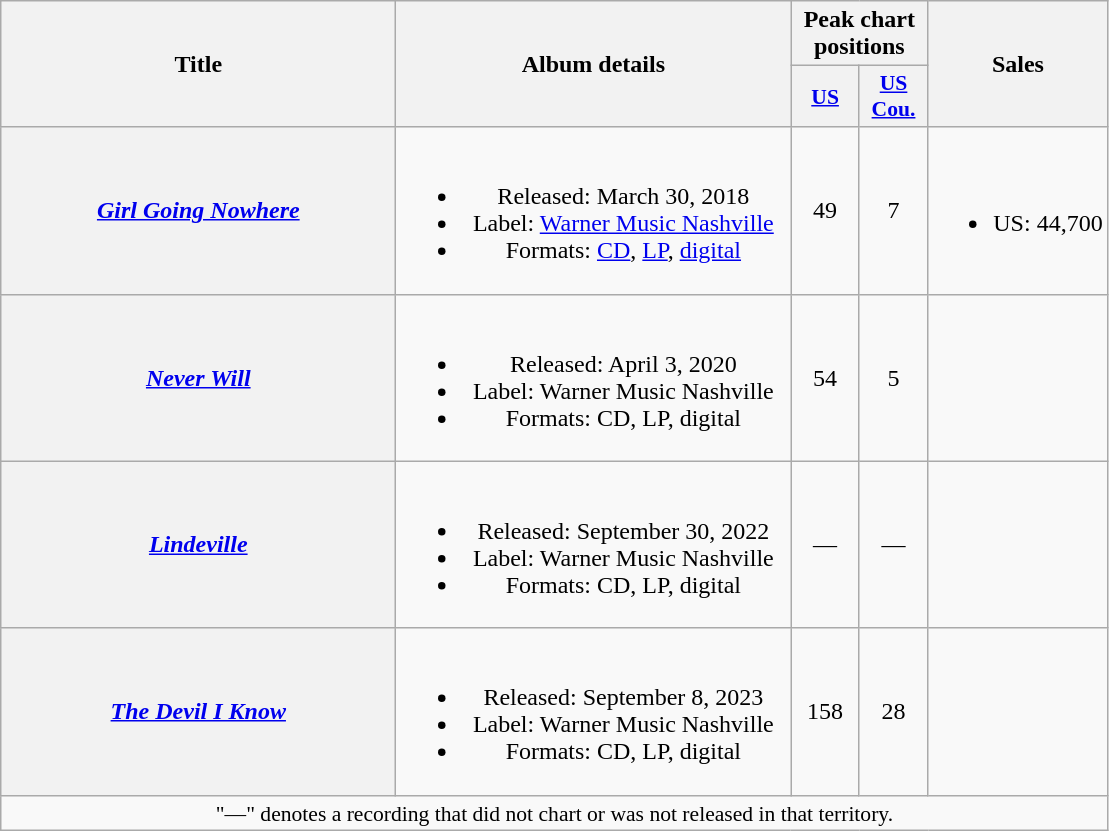<table class="wikitable plainrowheaders" style="text-align:center;" border="1">
<tr>
<th scope="col" rowspan="2" style="width:16em;">Title</th>
<th scope="col" rowspan="2" style="width:16em;">Album details</th>
<th scope="col" colspan="2">Peak chart<br>positions</th>
<th scope="col" rowspan="2">Sales</th>
</tr>
<tr>
<th scope="col" style="width:2.7em;font-size:90%;"><a href='#'>US</a><br></th>
<th scope="col" style="width:2.7em;font-size:90%;"><a href='#'>US<br>Cou.</a><br></th>
</tr>
<tr>
<th scope="row"><em><a href='#'>Girl Going Nowhere</a></em></th>
<td><br><ul><li>Released: March 30, 2018</li><li>Label: <a href='#'>Warner Music Nashville</a></li><li>Formats: <a href='#'>CD</a>, <a href='#'>LP</a>, <a href='#'>digital</a></li></ul></td>
<td>49</td>
<td>7</td>
<td><br><ul><li>US: 44,700</li></ul></td>
</tr>
<tr>
<th scope="row"><em><a href='#'>Never Will</a></em></th>
<td><br><ul><li>Released: April 3, 2020</li><li>Label: Warner Music Nashville</li><li>Formats: CD, LP, digital</li></ul></td>
<td>54</td>
<td>5</td>
<td></td>
</tr>
<tr>
<th scope="row"><em><a href='#'>Lindeville</a></em></th>
<td><br><ul><li>Released: September 30, 2022</li><li>Label: Warner Music Nashville</li><li>Formats: CD, LP, digital</li></ul></td>
<td>—</td>
<td>—</td>
<td></td>
</tr>
<tr>
<th scope="row"><em><a href='#'>The Devil I Know</a></em></th>
<td><br><ul><li>Released: September 8, 2023</li><li>Label: Warner Music Nashville</li><li>Formats: CD, LP, digital</li></ul></td>
<td>158</td>
<td>28</td>
<td></td>
</tr>
<tr>
<td colspan="6" style="font-size:90%">"—" denotes a recording that did not chart or was not released in that territory.</td>
</tr>
</table>
